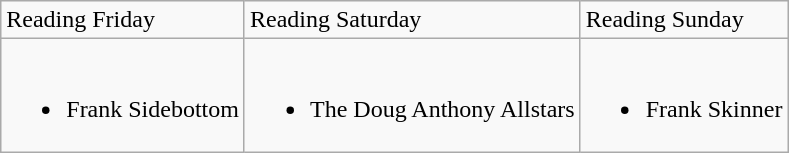<table class="wikitable">
<tr>
<td>Reading Friday</td>
<td>Reading Saturday</td>
<td>Reading Sunday</td>
</tr>
<tr>
<td><br><ul><li>Frank Sidebottom</li></ul></td>
<td><br><ul><li>The Doug Anthony Allstars</li></ul></td>
<td><br><ul><li>Frank Skinner</li></ul></td>
</tr>
</table>
